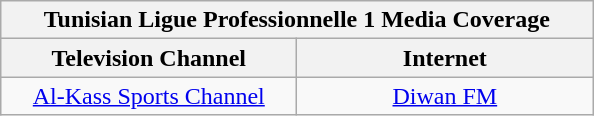<table class="wikitable" align="center">
<tr>
<th colspan=3>Tunisian Ligue Professionnelle 1 Media Coverage</th>
</tr>
<tr>
<th style="width:190px;">Television Channel</th>
<th style="width:190px;">Internet</th>
</tr>
<tr>
<td align=Center> <a href='#'>Al-Kass Sports Channel</a></td>
<td align=Center> <a href='#'>Diwan FM</a></td>
</tr>
</table>
